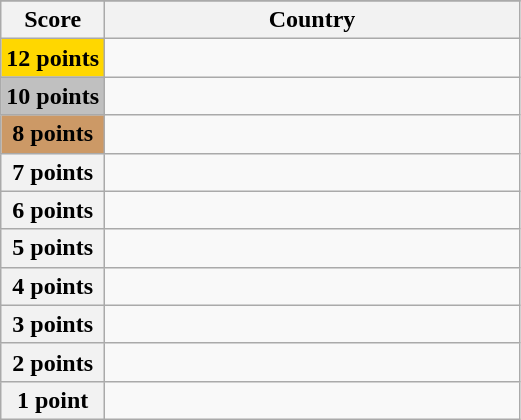<table class="wikitable">
<tr>
</tr>
<tr>
<th scope="col" width="20%">Score</th>
<th scope="col">Country</th>
</tr>
<tr>
<th scope="row" style="background:gold">12 points</th>
<td></td>
</tr>
<tr>
<th scope="row" style="background:silver">10 points</th>
<td></td>
</tr>
<tr>
<th scope="row" style="background:#CC9966">8 points</th>
<td></td>
</tr>
<tr>
<th scope="row">7 points</th>
<td></td>
</tr>
<tr>
<th scope="row">6 points</th>
<td></td>
</tr>
<tr>
<th scope="row">5 points</th>
<td></td>
</tr>
<tr>
<th scope="row">4 points</th>
<td></td>
</tr>
<tr>
<th scope="row">3 points</th>
<td></td>
</tr>
<tr>
<th scope="row">2 points</th>
<td></td>
</tr>
<tr>
<th scope="row">1 point</th>
<td></td>
</tr>
</table>
